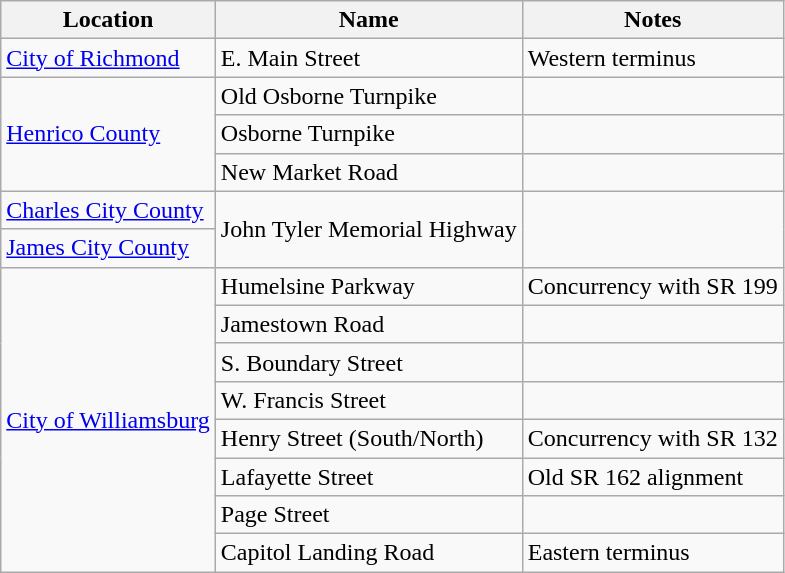<table class=wikitable>
<tr>
<th>Location</th>
<th>Name</th>
<th>Notes</th>
</tr>
<tr>
<td><a href='#'>City of Richmond</a></td>
<td>E. Main Street</td>
<td>Western terminus</td>
</tr>
<tr>
<td rowspan="3"><a href='#'>Henrico County</a></td>
<td>Old Osborne Turnpike</td>
<td></td>
</tr>
<tr>
<td>Osborne Turnpike</td>
<td></td>
</tr>
<tr>
<td>New Market Road</td>
<td></td>
</tr>
<tr>
<td><a href='#'>Charles City County</a></td>
<td rowspan="2">John Tyler Memorial Highway</td>
<td rowspan="2"></td>
</tr>
<tr>
<td><a href='#'>James City County</a></td>
</tr>
<tr>
<td rowspan="8"><a href='#'>City of Williamsburg</a></td>
<td>Humelsine Parkway</td>
<td>Concurrency with SR 199</td>
</tr>
<tr>
<td>Jamestown Road</td>
<td></td>
</tr>
<tr>
<td>S. Boundary Street</td>
<td></td>
</tr>
<tr>
<td>W. Francis Street</td>
<td></td>
</tr>
<tr>
<td>Henry Street (South/North)</td>
<td>Concurrency with SR 132</td>
</tr>
<tr>
<td>Lafayette Street</td>
<td>Old SR 162 alignment</td>
</tr>
<tr>
<td>Page Street</td>
<td></td>
</tr>
<tr>
<td>Capitol Landing Road</td>
<td>Eastern terminus</td>
</tr>
</table>
